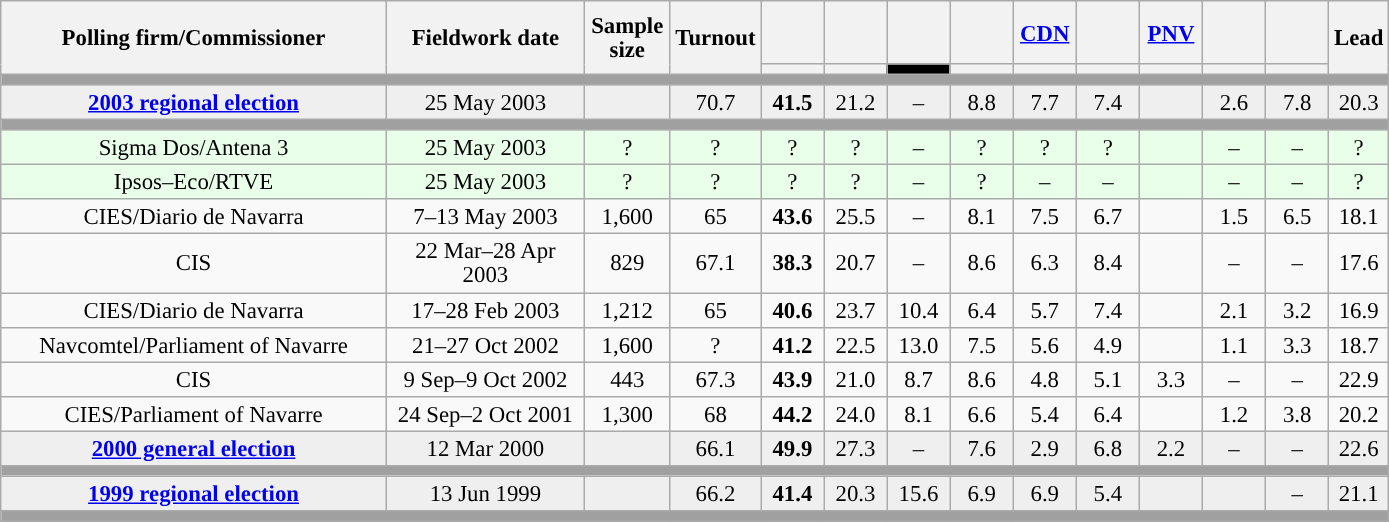<table class="wikitable collapsible collapsed" style="text-align:center; font-size:95%; line-height:16px;">
<tr style="height:42px;">
<th style="width:250px;" rowspan="2">Polling firm/Commissioner</th>
<th style="width:125px;" rowspan="2">Fieldwork date</th>
<th style="width:50px;" rowspan="2">Sample size</th>
<th style="width:45px;" rowspan="2">Turnout</th>
<th style="width:35px;"></th>
<th style="width:35px;"></th>
<th style="width:35px;"><br></th>
<th style="width:35px;"></th>
<th style="width:35px;"><a href='#'>CDN</a></th>
<th style="width:35px;"></th>
<th style="width:35px;"><a href='#'>PNV</a></th>
<th style="width:35px;"></th>
<th style="width:35px;"></th>
<th style="width:30px;" rowspan="2">Lead</th>
</tr>
<tr>
<th style="color:inherit;background:"></th>
<th style="color:inherit;background:"></th>
<th style="color:inherit;background:black;"></th>
<th style="color:inherit;background:"></th>
<th style="color:inherit;background:"></th>
<th style="color:inherit;background:"></th>
<th style="color:inherit;background:"></th>
<th style="color:inherit;background:"></th>
<th style="color:inherit;background:"></th>
</tr>
<tr>
<td colspan="14" style="background:#A0A0A0"></td>
</tr>
<tr style="background:#EFEFEF;">
<td><strong><a href='#'>2003 regional election</a></strong></td>
<td>25 May 2003</td>
<td></td>
<td>70.7</td>
<td><strong>41.5</strong><br></td>
<td>21.2<br></td>
<td>–</td>
<td>8.8<br></td>
<td>7.7<br></td>
<td>7.4<br></td>
<td></td>
<td>2.6<br></td>
<td>7.8<br></td>
<td style="background:">20.3</td>
</tr>
<tr>
<td colspan="14" style="background:#A0A0A0"></td>
</tr>
<tr style="background:#EAFFEA;">
<td>Sigma Dos/Antena 3</td>
<td>25 May 2003</td>
<td>?</td>
<td>?</td>
<td>?<br></td>
<td>?<br></td>
<td>–</td>
<td>?<br></td>
<td>?<br></td>
<td>?<br></td>
<td></td>
<td>–</td>
<td>–</td>
<td style="background:">?</td>
</tr>
<tr style="background:#EAFFEA;">
<td>Ipsos–Eco/RTVE</td>
<td>25 May 2003</td>
<td>?</td>
<td>?</td>
<td>?<br></td>
<td>?<br></td>
<td>–</td>
<td>?<br></td>
<td>–</td>
<td>–</td>
<td></td>
<td>–</td>
<td>–</td>
<td style="background:">?</td>
</tr>
<tr>
<td>CIES/Diario de Navarra</td>
<td>7–13 May 2003</td>
<td>1,600</td>
<td>65</td>
<td><strong>43.6</strong><br></td>
<td>25.5<br></td>
<td>–</td>
<td>8.1<br></td>
<td>7.5<br></td>
<td>6.7<br></td>
<td></td>
<td>1.5<br></td>
<td>6.5<br></td>
<td style="background:">18.1</td>
</tr>
<tr>
<td>CIS</td>
<td>22 Mar–28 Apr 2003</td>
<td>829</td>
<td>67.1</td>
<td><strong>38.3</strong><br></td>
<td>20.7<br></td>
<td>–</td>
<td>8.6<br></td>
<td>6.3<br></td>
<td>8.4<br></td>
<td></td>
<td>–</td>
<td>–</td>
<td style="background:">17.6</td>
</tr>
<tr>
<td>CIES/Diario de Navarra</td>
<td>17–28 Feb 2003</td>
<td>1,212</td>
<td>65</td>
<td><strong>40.6</strong><br></td>
<td>23.7<br></td>
<td>10.4<br></td>
<td>6.4<br></td>
<td>5.7<br></td>
<td>7.4<br></td>
<td></td>
<td>2.1<br></td>
<td>3.2<br></td>
<td style="background:">16.9</td>
</tr>
<tr>
<td>Navcomtel/Parliament of Navarre</td>
<td>21–27 Oct 2002</td>
<td>1,600</td>
<td>?</td>
<td><strong>41.2</strong><br></td>
<td>22.5<br></td>
<td>13.0<br></td>
<td>7.5<br></td>
<td>5.6<br></td>
<td>4.9<br></td>
<td></td>
<td>1.1<br></td>
<td>3.3<br></td>
<td style="background:">18.7</td>
</tr>
<tr>
<td>CIS</td>
<td>9 Sep–9 Oct 2002</td>
<td>443</td>
<td>67.3</td>
<td><strong>43.9</strong><br></td>
<td>21.0<br></td>
<td>8.7<br></td>
<td>8.6<br></td>
<td>4.8<br></td>
<td>5.1<br></td>
<td>3.3<br></td>
<td>–</td>
<td>–</td>
<td style="background:">22.9</td>
</tr>
<tr>
<td>CIES/Parliament of Navarre</td>
<td>24 Sep–2 Oct 2001</td>
<td>1,300</td>
<td>68</td>
<td><strong>44.2</strong><br></td>
<td>24.0<br></td>
<td>8.1<br></td>
<td>6.6<br></td>
<td>5.4<br></td>
<td>6.4<br></td>
<td></td>
<td>1.2<br></td>
<td>3.8<br></td>
<td style="background:">20.2</td>
</tr>
<tr style="background:#EFEFEF;">
<td><strong><a href='#'>2000 general election</a></strong></td>
<td>12 Mar 2000</td>
<td></td>
<td>66.1</td>
<td><strong>49.9</strong><br></td>
<td>27.3<br></td>
<td>–</td>
<td>7.6<br></td>
<td>2.9<br></td>
<td>6.8<br></td>
<td>2.2<br></td>
<td>–</td>
<td>–</td>
<td style="background:">22.6</td>
</tr>
<tr>
<td colspan="14" style="background:#A0A0A0"></td>
</tr>
<tr style="background:#EFEFEF;">
<td><strong><a href='#'>1999 regional election</a></strong></td>
<td>13 Jun 1999</td>
<td></td>
<td>66.2</td>
<td><strong>41.4</strong><br></td>
<td>20.3<br></td>
<td>15.6<br></td>
<td>6.9<br></td>
<td>6.9<br></td>
<td>5.4<br></td>
<td></td>
<td></td>
<td>–</td>
<td style="background:">21.1</td>
</tr>
<tr>
<td colspan="14" style="background:#A0A0A0"></td>
</tr>
</table>
